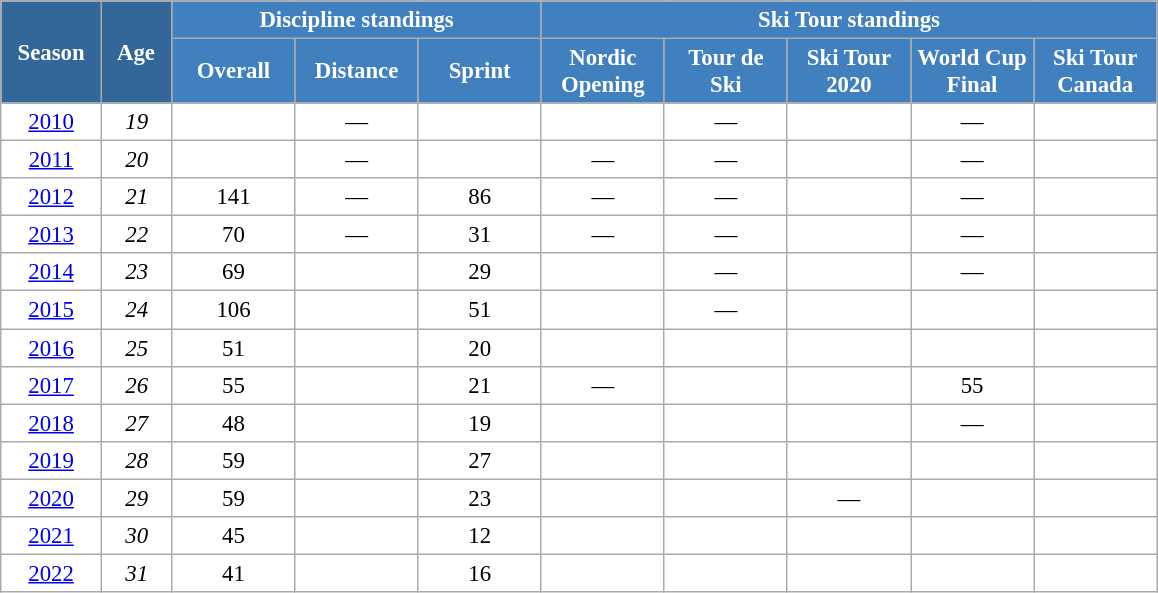<table class="wikitable" style="font-size:95%; text-align:center; border:grey solid 1px; border-collapse:collapse; background:#ffffff;">
<tr>
<th style="background-color:#369; color:white; width:60px;" rowspan="2"> Season </th>
<th style="background-color:#369; color:white; width:40px;" rowspan="2"> Age </th>
<th style="background-color:#4180be; color:white;" colspan="3">Discipline standings</th>
<th style="background-color:#4180be; color:white;" colspan="5">Ski Tour standings</th>
</tr>
<tr>
<th style="background-color:#4180be; color:white; width:75px;">Overall</th>
<th style="background-color:#4180be; color:white; width:75px;">Distance</th>
<th style="background-color:#4180be; color:white; width:75px;">Sprint</th>
<th style="background-color:#4180be; color:white; width:75px;">Nordic<br>Opening</th>
<th style="background-color:#4180be; color:white; width:75px;">Tour de<br>Ski</th>
<th style="background-color:#4180be; color:white; width:75px;">Ski Tour<br>2020</th>
<th style="background-color:#4180be; color:white; width:75px;">World Cup<br>Final</th>
<th style="background-color:#4180be; color:white; width:75px;">Ski Tour<br>Canada</th>
</tr>
<tr>
<td><a href='#'>2010</a></td>
<td><em>19</em></td>
<td></td>
<td>—</td>
<td></td>
<td></td>
<td>—</td>
<td></td>
<td>—</td>
<td></td>
</tr>
<tr>
<td><a href='#'>2011</a></td>
<td><em>20</em></td>
<td></td>
<td>—</td>
<td></td>
<td>—</td>
<td>—</td>
<td></td>
<td>—</td>
<td></td>
</tr>
<tr>
<td><a href='#'>2012</a></td>
<td><em>21</em></td>
<td>141</td>
<td>—</td>
<td>86</td>
<td>—</td>
<td>—</td>
<td></td>
<td>—</td>
<td></td>
</tr>
<tr>
<td><a href='#'>2013</a></td>
<td><em>22</em></td>
<td>70</td>
<td>—</td>
<td>31</td>
<td>—</td>
<td>—</td>
<td></td>
<td>—</td>
<td></td>
</tr>
<tr>
<td><a href='#'>2014</a></td>
<td><em>23</em></td>
<td>69</td>
<td></td>
<td>29</td>
<td></td>
<td>—</td>
<td></td>
<td>—</td>
<td></td>
</tr>
<tr>
<td><a href='#'>2015</a></td>
<td><em>24</em></td>
<td>106</td>
<td></td>
<td>51</td>
<td></td>
<td>—</td>
<td></td>
<td></td>
<td></td>
</tr>
<tr>
<td><a href='#'>2016</a></td>
<td><em>25</em></td>
<td>51</td>
<td></td>
<td>20</td>
<td></td>
<td></td>
<td></td>
<td></td>
<td></td>
</tr>
<tr>
<td><a href='#'>2017</a></td>
<td><em>26</em></td>
<td>55</td>
<td></td>
<td>21</td>
<td>—</td>
<td></td>
<td></td>
<td>55</td>
<td></td>
</tr>
<tr>
<td><a href='#'>2018</a></td>
<td><em>27</em></td>
<td>48</td>
<td></td>
<td>19</td>
<td></td>
<td></td>
<td></td>
<td>—</td>
<td></td>
</tr>
<tr>
<td><a href='#'>2019</a></td>
<td><em>28</em></td>
<td>59</td>
<td></td>
<td>27</td>
<td></td>
<td></td>
<td></td>
<td></td>
<td></td>
</tr>
<tr>
<td><a href='#'>2020</a></td>
<td><em>29</em></td>
<td>59</td>
<td></td>
<td>23</td>
<td></td>
<td></td>
<td>—</td>
<td></td>
<td></td>
</tr>
<tr>
<td><a href='#'>2021</a></td>
<td><em>30</em></td>
<td>45</td>
<td></td>
<td>12</td>
<td></td>
<td></td>
<td></td>
<td></td>
<td></td>
</tr>
<tr>
<td><a href='#'>2022</a></td>
<td><em>31</em></td>
<td>41</td>
<td></td>
<td>16</td>
<td></td>
<td></td>
<td></td>
<td></td>
<td></td>
</tr>
</table>
